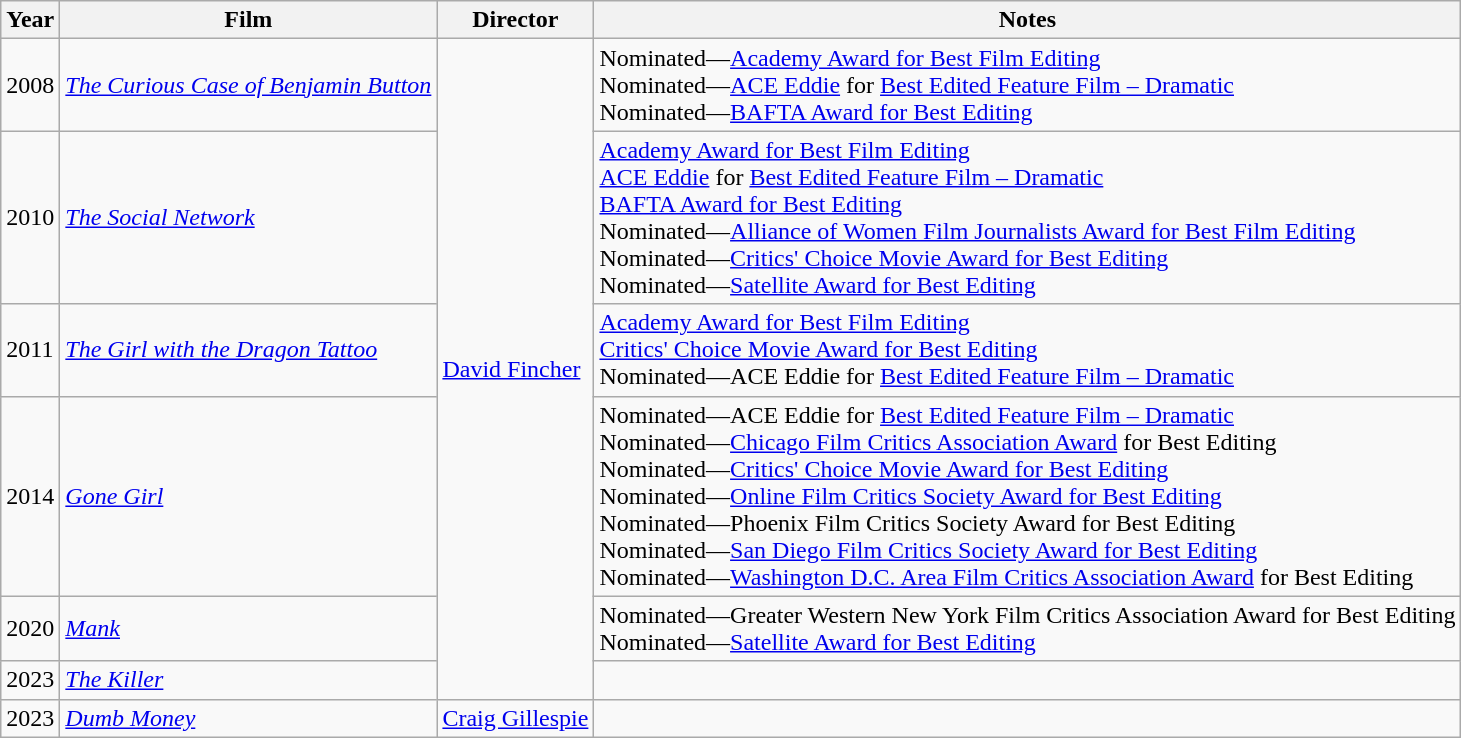<table class="wikitable">
<tr>
<th>Year</th>
<th>Film</th>
<th>Director</th>
<th>Notes</th>
</tr>
<tr>
<td>2008</td>
<td><em><a href='#'>The Curious Case of Benjamin Button</a></em></td>
<td rowspan="6"><a href='#'>David Fincher</a></td>
<td>Nominated—<a href='#'>Academy Award for Best Film Editing</a><br>Nominated—<a href='#'>ACE Eddie</a> for <a href='#'>Best Edited Feature Film – Dramatic</a><br>Nominated—<a href='#'>BAFTA Award for Best Editing</a></td>
</tr>
<tr>
<td>2010</td>
<td><em><a href='#'>The Social Network</a></em></td>
<td><a href='#'>Academy Award for Best Film Editing</a><br><a href='#'>ACE Eddie</a> for <a href='#'>Best Edited Feature Film – Dramatic</a><br><a href='#'>BAFTA Award for Best Editing</a><br>Nominated—<a href='#'>Alliance of Women Film Journalists Award for Best Film Editing</a><br>Nominated—<a href='#'>Critics' Choice Movie Award for Best Editing</a><br>Nominated—<a href='#'>Satellite Award for Best Editing</a></td>
</tr>
<tr>
<td>2011</td>
<td><em><a href='#'>The Girl with the Dragon Tattoo</a></em></td>
<td><a href='#'>Academy Award for Best Film Editing</a><br><a href='#'>Critics' Choice Movie Award for Best Editing</a><br>Nominated—ACE Eddie for <a href='#'>Best Edited Feature Film – Dramatic</a></td>
</tr>
<tr>
<td>2014</td>
<td><em><a href='#'>Gone Girl</a></em></td>
<td>Nominated—ACE Eddie for <a href='#'>Best Edited Feature Film – Dramatic</a><br>Nominated—<a href='#'>Chicago Film Critics Association Award</a> for Best Editing<br>Nominated—<a href='#'>Critics' Choice Movie Award for Best Editing</a><br>Nominated—<a href='#'>Online Film Critics Society Award for Best Editing</a><br>Nominated—Phoenix Film Critics Society Award for Best Editing<br>Nominated—<a href='#'>San Diego Film Critics Society Award for Best Editing</a><br>Nominated—<a href='#'>Washington D.C. Area Film Critics Association Award</a> for Best Editing</td>
</tr>
<tr>
<td>2020</td>
<td><em><a href='#'>Mank</a></em></td>
<td>Nominated—Greater Western New York Film Critics Association Award for Best Editing<br>Nominated—<a href='#'>Satellite Award for Best Editing</a></td>
</tr>
<tr>
<td>2023</td>
<td><em><a href='#'>The Killer</a></em></td>
</tr>
<tr>
<td>2023</td>
<td><em><a href='#'>Dumb Money</a></em></td>
<td><a href='#'>Craig Gillespie</a></td>
<td></td>
</tr>
</table>
